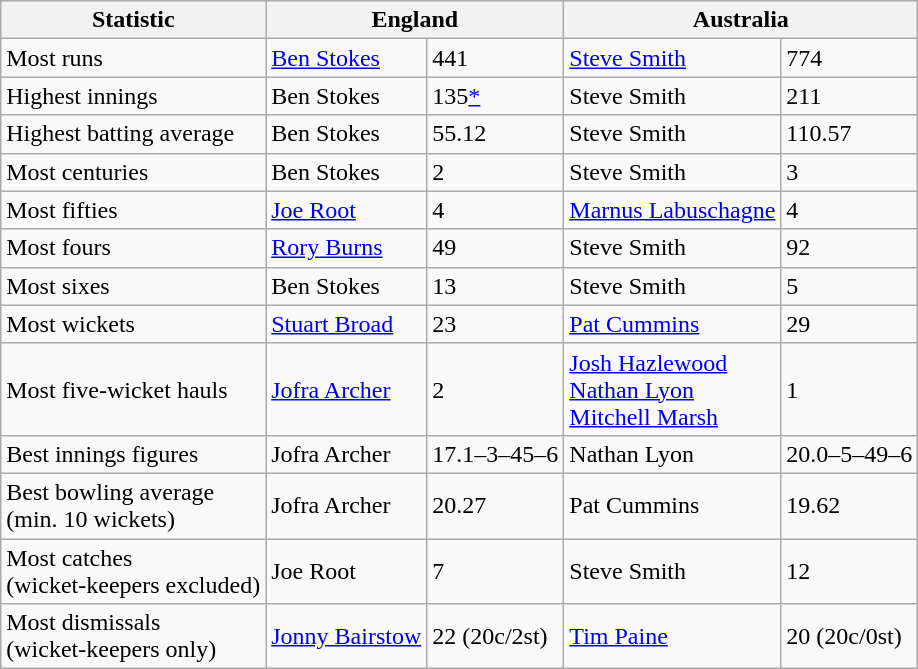<table class="wikitable">
<tr>
<th>Statistic</th>
<th colspan="2">England</th>
<th colspan="2">Australia</th>
</tr>
<tr>
<td>Most runs</td>
<td><a href='#'>Ben Stokes</a></td>
<td>441</td>
<td><a href='#'>Steve Smith</a></td>
<td>774</td>
</tr>
<tr>
<td>Highest innings</td>
<td>Ben Stokes</td>
<td>135<a href='#'>*</a></td>
<td>Steve Smith</td>
<td>211</td>
</tr>
<tr>
<td>Highest batting average</td>
<td>Ben Stokes</td>
<td>55.12</td>
<td>Steve Smith</td>
<td>110.57</td>
</tr>
<tr>
<td>Most centuries</td>
<td>Ben Stokes</td>
<td>2</td>
<td>Steve Smith</td>
<td>3</td>
</tr>
<tr>
<td>Most fifties</td>
<td><a href='#'>Joe Root</a></td>
<td>4</td>
<td><a href='#'>Marnus Labuschagne</a></td>
<td>4</td>
</tr>
<tr>
<td>Most fours</td>
<td><a href='#'>Rory Burns</a></td>
<td>49</td>
<td>Steve Smith</td>
<td>92</td>
</tr>
<tr>
<td>Most sixes</td>
<td>Ben Stokes</td>
<td>13</td>
<td>Steve Smith</td>
<td>5</td>
</tr>
<tr>
<td>Most wickets</td>
<td><a href='#'>Stuart Broad</a></td>
<td>23</td>
<td><a href='#'>Pat Cummins</a></td>
<td>29</td>
</tr>
<tr>
<td>Most five-wicket hauls</td>
<td><a href='#'>Jofra Archer</a></td>
<td>2</td>
<td><a href='#'>Josh Hazlewood</a><br><a href='#'>Nathan Lyon</a><br><a href='#'>Mitchell Marsh</a></td>
<td>1</td>
</tr>
<tr>
<td>Best innings figures</td>
<td>Jofra Archer</td>
<td>17.1–3–45–6</td>
<td>Nathan Lyon</td>
<td>20.0–5–49–6</td>
</tr>
<tr>
<td>Best bowling average<br>(min. 10 wickets)</td>
<td>Jofra Archer</td>
<td>20.27</td>
<td>Pat Cummins</td>
<td>19.62</td>
</tr>
<tr>
<td>Most catches<br>(wicket-keepers excluded)</td>
<td>Joe Root</td>
<td>7</td>
<td>Steve Smith</td>
<td>12</td>
</tr>
<tr>
<td>Most dismissals<br>(wicket-keepers only)</td>
<td><a href='#'>Jonny Bairstow</a></td>
<td>22 (20c/2st)</td>
<td><a href='#'>Tim Paine</a></td>
<td>20 (20c/0st)</td>
</tr>
</table>
